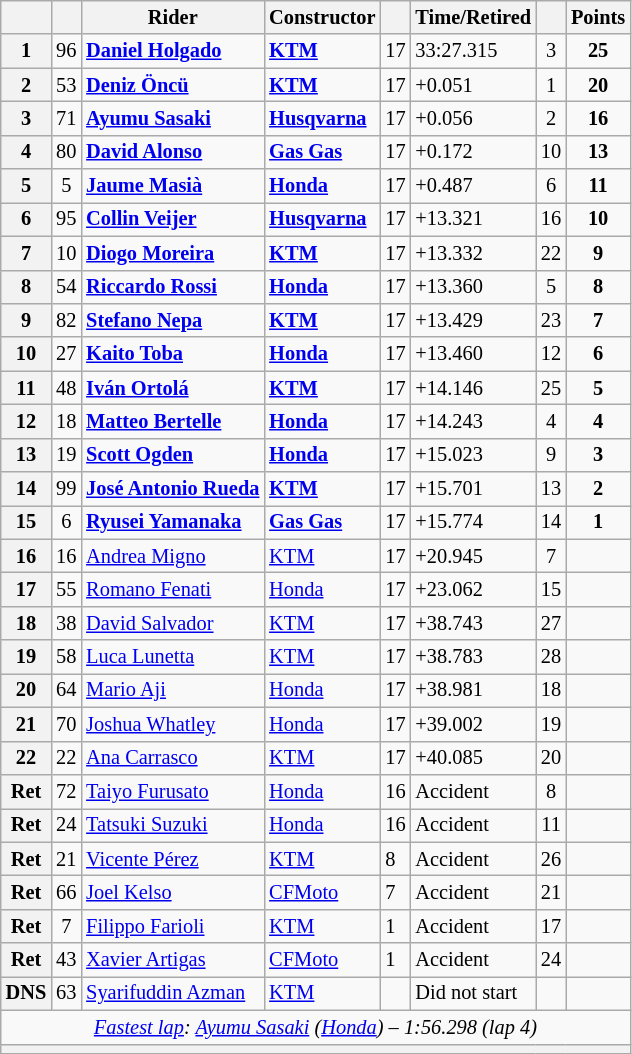<table class="wikitable sortable" style="font-size: 85%;">
<tr>
<th scope="col"></th>
<th scope="col"></th>
<th scope="col">Rider</th>
<th scope="col">Constructor</th>
<th scope="col" class="unsortable"></th>
<th scope="col" class="unsortable">Time/Retired</th>
<th scope="col"></th>
<th scope="col">Points</th>
</tr>
<tr>
<th scope="row">1</th>
<td align="center">96</td>
<td data-sort-value="hol"> <strong><a href='#'>Daniel Holgado</a></strong></td>
<td><strong><a href='#'>KTM</a></strong></td>
<td>17</td>
<td>33:27.315</td>
<td align="center">3</td>
<td align="center"><strong>25</strong></td>
</tr>
<tr>
<th scope="row">2</th>
<td align="center">53</td>
<td data-sort-value="onc"> <strong><a href='#'>Deniz Öncü</a></strong></td>
<td><strong><a href='#'>KTM</a></strong></td>
<td>17</td>
<td>+0.051</td>
<td align="center">1</td>
<td align="center"><strong>20</strong></td>
</tr>
<tr>
<th scope="row">3</th>
<td align="center">71</td>
<td data-sort-value="sas"> <strong><a href='#'>Ayumu Sasaki</a></strong></td>
<td><strong><a href='#'>Husqvarna</a></strong></td>
<td>17</td>
<td>+0.056</td>
<td align="center">2</td>
<td align="center"><strong>16</strong></td>
</tr>
<tr>
<th scope="row">4</th>
<td align="center">80</td>
<td data-sort-value="alo"> <strong><a href='#'>David Alonso</a></strong></td>
<td><strong><a href='#'>Gas Gas</a></strong></td>
<td>17</td>
<td>+0.172</td>
<td align="center">10</td>
<td align="center"><strong>13</strong></td>
</tr>
<tr>
<th scope="row">5</th>
<td align="center">5</td>
<td data-sort-value="mas"> <strong><a href='#'>Jaume Masià</a></strong></td>
<td><strong><a href='#'>Honda</a></strong></td>
<td>17</td>
<td>+0.487</td>
<td align="center">6</td>
<td align="center"><strong>11</strong></td>
</tr>
<tr>
<th scope="row">6</th>
<td align="center">95</td>
<td data-sort-value="vei"> <strong><a href='#'>Collin Veijer</a></strong></td>
<td><strong><a href='#'>Husqvarna</a></strong></td>
<td>17</td>
<td>+13.321</td>
<td align="center">16</td>
<td align="center"><strong>10</strong></td>
</tr>
<tr>
<th scope="row">7</th>
<td align="center">10</td>
<td data-sort-value="mor"> <strong><a href='#'>Diogo Moreira</a></strong></td>
<td><strong><a href='#'>KTM</a></strong></td>
<td>17</td>
<td>+13.332</td>
<td align="center">22</td>
<td align="center"><strong>9</strong></td>
</tr>
<tr>
<th scope="row">8</th>
<td align="center">54</td>
<td data-sort-value="ros"> <strong><a href='#'>Riccardo Rossi</a></strong></td>
<td><strong><a href='#'>Honda</a></strong></td>
<td>17</td>
<td>+13.360</td>
<td align="center">5</td>
<td align="center"><strong>8</strong></td>
</tr>
<tr>
<th scope="row">9</th>
<td align="center">82</td>
<td data-sort-value="nep"> <strong><a href='#'>Stefano Nepa</a></strong></td>
<td><strong><a href='#'>KTM</a></strong></td>
<td>17</td>
<td>+13.429</td>
<td align="center">23</td>
<td align="center"><strong>7</strong></td>
</tr>
<tr>
<th scope="row">10</th>
<td align="center">27</td>
<td data-sort-value="tob"> <strong><a href='#'>Kaito Toba</a></strong></td>
<td><strong><a href='#'>Honda</a></strong></td>
<td>17</td>
<td>+13.460</td>
<td align="center">12</td>
<td align="center"><strong>6</strong></td>
</tr>
<tr>
<th scope="row">11</th>
<td align="center">48</td>
<td data-sort-value="ort"> <strong><a href='#'>Iván Ortolá</a></strong></td>
<td><strong><a href='#'>KTM</a></strong></td>
<td>17</td>
<td>+14.146</td>
<td align="center">25</td>
<td align="center"><strong>5</strong></td>
</tr>
<tr>
<th scope="row">12</th>
<td align="center">18</td>
<td data-sort-value="ber"> <strong><a href='#'>Matteo Bertelle</a></strong></td>
<td><strong><a href='#'>Honda</a></strong></td>
<td>17</td>
<td>+14.243</td>
<td align="center">4</td>
<td align="center"><strong>4</strong></td>
</tr>
<tr>
<th scope="row">13</th>
<td align="center">19</td>
<td data-sort-value="ogd"> <strong><a href='#'>Scott Ogden</a></strong></td>
<td><strong><a href='#'>Honda</a></strong></td>
<td>17</td>
<td>+15.023</td>
<td align="center">9</td>
<td align="center"><strong>3</strong></td>
</tr>
<tr>
<th scope="row">14</th>
<td align="center">99</td>
<td data-sort-value="rue"> <strong><a href='#'>José Antonio Rueda</a></strong></td>
<td><strong><a href='#'>KTM</a></strong></td>
<td>17</td>
<td>+15.701</td>
<td align="center">13</td>
<td align="center"><strong>2</strong></td>
</tr>
<tr>
<th scope="row">15</th>
<td align="center">6</td>
<td data-sort-value="yam"> <strong><a href='#'>Ryusei Yamanaka</a></strong></td>
<td><strong><a href='#'>Gas Gas</a></strong></td>
<td>17</td>
<td>+15.774</td>
<td align="center">14</td>
<td align="center"><strong>1</strong></td>
</tr>
<tr>
<th scope="row">16</th>
<td align="center">16</td>
<td data-sort-value="mig"> <a href='#'>Andrea Migno</a></td>
<td><a href='#'>KTM</a></td>
<td>17</td>
<td>+20.945</td>
<td align="center">7</td>
<td></td>
</tr>
<tr>
<th scope="row">17</th>
<td align="center">55</td>
<td data-sort-value="fen"> <a href='#'>Romano Fenati</a></td>
<td><a href='#'>Honda</a></td>
<td>17</td>
<td>+23.062</td>
<td align="center">15</td>
<td align="center"></td>
</tr>
<tr>
<th scope="row">18</th>
<td align="center">38</td>
<td data-sort-value="sal"> <a href='#'>David Salvador</a></td>
<td><a href='#'>KTM</a></td>
<td>17</td>
<td>+38.743</td>
<td align="center">27</td>
<td align="center"></td>
</tr>
<tr>
<th scope="row">19</th>
<td align="center">58</td>
<td data-sort-value="lun"> <a href='#'>Luca Lunetta</a></td>
<td><a href='#'>KTM</a></td>
<td>17</td>
<td>+38.783</td>
<td align="center">28</td>
<td align="center"></td>
</tr>
<tr>
<th scope="row">20</th>
<td align="center">64</td>
<td data-sort-value="aji"> <a href='#'>Mario Aji</a></td>
<td><a href='#'>Honda</a></td>
<td>17</td>
<td>+38.981</td>
<td align="center">18</td>
<td align="center"></td>
</tr>
<tr>
<th scope="row">21</th>
<td align="center">70</td>
<td data-sort-value="wha"> <a href='#'>Joshua Whatley</a></td>
<td><a href='#'>Honda</a></td>
<td>17</td>
<td>+39.002</td>
<td align="center">19</td>
<td></td>
</tr>
<tr>
<th scope="row">22</th>
<td align="center">22</td>
<td data-sort-value="car"> <a href='#'>Ana Carrasco</a></td>
<td><a href='#'>KTM</a></td>
<td>17</td>
<td>+40.085</td>
<td align="center">20</td>
<td></td>
</tr>
<tr>
<th scope="row">Ret</th>
<td align="center">72</td>
<td data-sort-value="fur"> <a href='#'>Taiyo Furusato</a></td>
<td><a href='#'>Honda</a></td>
<td>16</td>
<td>Accident</td>
<td align="center">8</td>
<td></td>
</tr>
<tr>
<th scope="row">Ret</th>
<td align="center">24</td>
<td data-sort-value="suz"> <a href='#'>Tatsuki Suzuki</a></td>
<td><a href='#'>Honda</a></td>
<td>16</td>
<td>Accident</td>
<td align="center">11</td>
<td></td>
</tr>
<tr>
<th scope="row">Ret</th>
<td align="center">21</td>
<td data-sort-value="per"> <a href='#'>Vicente Pérez</a></td>
<td><a href='#'>KTM</a></td>
<td>8</td>
<td>Accident</td>
<td align="center">26</td>
<td></td>
</tr>
<tr>
<th scope="row">Ret</th>
<td align="center">66</td>
<td data-sort-value="kel"> <a href='#'>Joel Kelso</a></td>
<td><a href='#'>CFMoto</a></td>
<td>7</td>
<td>Accident</td>
<td align="center">21</td>
<td></td>
</tr>
<tr>
<th scope="row">Ret</th>
<td align="center">7</td>
<td data-sort-value="far"> <a href='#'>Filippo Farioli</a></td>
<td><a href='#'>KTM</a></td>
<td>1</td>
<td>Accident</td>
<td align="center">17</td>
<td align="center"></td>
</tr>
<tr>
<th scope="row">Ret</th>
<td align="center">43</td>
<td data-sort-value="art"> <a href='#'>Xavier Artigas</a></td>
<td><a href='#'>CFMoto</a></td>
<td>1</td>
<td>Accident</td>
<td align="center">24</td>
<td></td>
</tr>
<tr>
<th scope="row">DNS</th>
<td align="center">63</td>
<td data-sort-value="sya"> <a href='#'>Syarifuddin Azman</a></td>
<td><a href='#'>KTM</a></td>
<td></td>
<td>Did not start</td>
<td></td>
<td></td>
</tr>
<tr class="sortbottom">
<td colspan="8" style="text-align:center"><em><a href='#'>Fastest lap</a>:  <a href='#'>Ayumu Sasaki</a> (<a href='#'>Honda</a>) – 1:56.298 (lap 4)</em></td>
</tr>
<tr>
<th colspan=8></th>
</tr>
</table>
